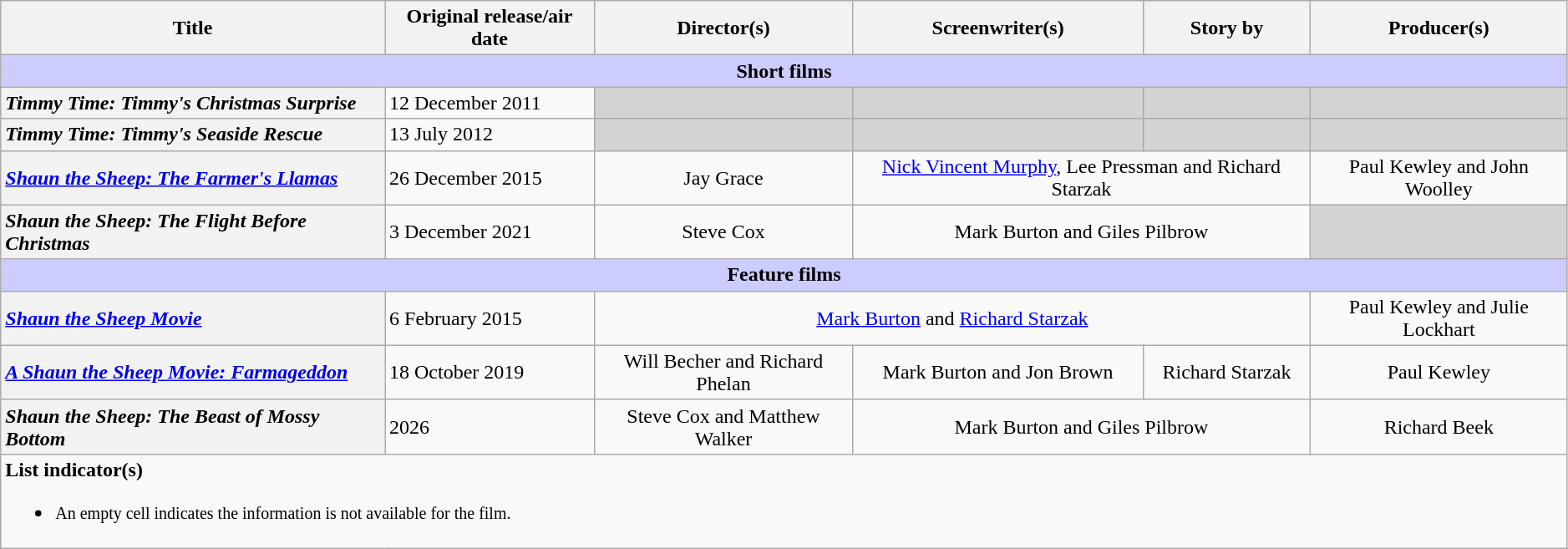<table class="wikitable plainrowheaders" style="text-align:center; width:99%">
<tr>
<th scope="col">Title</th>
<th scope="col">Original release/air date</th>
<th scope="col">Director(s)</th>
<th scope="col">Screenwriter(s)</th>
<th scope="col">Story by</th>
<th scope="col">Producer(s)</th>
</tr>
<tr>
<th colspan="6" style="background-color:#ccccff;">Short films</th>
</tr>
<tr>
<th scope="row" style="text-align:left"><em>Timmy Time: Timmy's Christmas Surprise</em></th>
<td style="text-align:left">12 December 2011</td>
<td style="background:#d3d3d3;"></td>
<td style="background:#d3d3d3;"></td>
<td style="background:#d3d3d3;"></td>
<td style="background:#d3d3d3;"></td>
</tr>
<tr>
<th scope="row" style="text-align:left"><em>Timmy Time: Timmy's Seaside Rescue</em></th>
<td style="text-align:left">13 July 2012</td>
<td style="background:#d3d3d3;"></td>
<td style="background:#d3d3d3;"></td>
<td style="background:#d3d3d3;"></td>
<td style="background:#d3d3d3;"></td>
</tr>
<tr>
<th scope="row" style="text-align:left"><em><a href='#'>Shaun the Sheep: The Farmer's Llamas</a></em></th>
<td style="text-align:left">26 December 2015</td>
<td>Jay Grace</td>
<td colspan="2"><a href='#'>Nick Vincent Murphy</a>, Lee Pressman and Richard Starzak</td>
<td>Paul Kewley and John Woolley</td>
</tr>
<tr>
<th scope="row" style="text-align:left"><em>Shaun the Sheep: The Flight Before Christmas</em></th>
<td style="text-align:left">3 December 2021</td>
<td>Steve Cox</td>
<td colspan="2">Mark Burton and Giles Pilbrow</td>
<td style="background:#d3d3d3;"></td>
</tr>
<tr>
<th colspan="6" style="background-color:#ccccff;">Feature films</th>
</tr>
<tr>
<th scope="row" style="text-align:left"><em><a href='#'>Shaun the Sheep Movie</a></em></th>
<td style="text-align:left">6 February 2015</td>
<td colspan="3"><a href='#'>Mark Burton</a> and <a href='#'>Richard Starzak</a></td>
<td>Paul Kewley and Julie Lockhart</td>
</tr>
<tr>
<th scope="row" style="text-align:left"><em><a href='#'>A Shaun the Sheep Movie: Farmageddon</a></em></th>
<td style="text-align:left">18 October 2019</td>
<td>Will Becher and Richard Phelan</td>
<td>Mark Burton and Jon Brown</td>
<td>Richard Starzak</td>
<td>Paul Kewley</td>
</tr>
<tr>
<th scope="row" style="text-align:left"><em>Shaun the Sheep: The Beast of Mossy Bottom</em></th>
<td style="text-align:left">2026</td>
<td>Steve Cox and Matthew Walker</td>
<td colspan="2">Mark Burton and Giles Pilbrow</td>
<td>Richard Beek</td>
</tr>
<tr>
<td colspan="6" style="text-align:left;"><strong>List indicator(s)</strong><br><ul><li><small>An empty cell indicates the information is not available for the film.</small></li></ul></td>
</tr>
</table>
